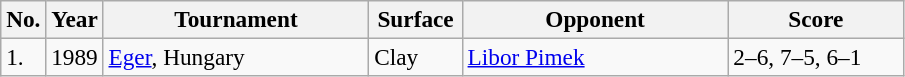<table class="sortable wikitable" style=font-size:97%>
<tr>
<th width=20>No.</th>
<th width=30>Year</th>
<th width=170>Tournament</th>
<th width=55>Surface</th>
<th width=170>Opponent</th>
<th style="width:110px" class="unsortable">Score</th>
</tr>
<tr>
<td>1.</td>
<td>1989</td>
<td><a href='#'>Eger</a>, Hungary</td>
<td>Clay</td>
<td> <a href='#'>Libor Pimek</a></td>
<td>2–6, 7–5, 6–1</td>
</tr>
</table>
